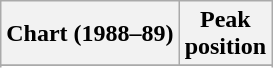<table class="wikitable sortable plainrowheaders" style="text-align:center">
<tr>
<th>Chart (1988–89)</th>
<th>Peak<br>position</th>
</tr>
<tr>
</tr>
<tr>
</tr>
<tr>
</tr>
<tr>
</tr>
<tr>
</tr>
</table>
